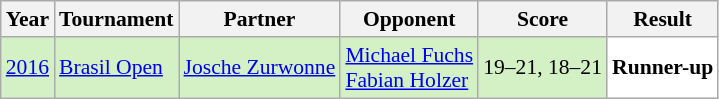<table class="sortable wikitable" style="font-size: 90%;">
<tr>
<th>Year</th>
<th>Tournament</th>
<th>Partner</th>
<th>Opponent</th>
<th>Score</th>
<th>Result</th>
</tr>
<tr style="background:#D4F1C5">
<td align="center"><a href='#'>2016</a></td>
<td align="left"><a href='#'>Brasil Open</a></td>
<td align="left"> <a href='#'>Josche Zurwonne</a></td>
<td align="left"> <a href='#'>Michael Fuchs</a><br> <a href='#'>Fabian Holzer</a></td>
<td align="left">19–21, 18–21</td>
<td style="text-align:left; background:white"> <strong>Runner-up</strong></td>
</tr>
</table>
